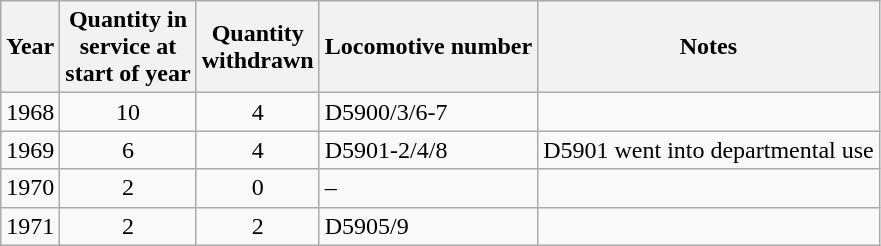<table class=wikitable style=text-align:center>
<tr>
<th>Year</th>
<th>Quantity in<br>service at<br>start of year</th>
<th>Quantity<br>withdrawn</th>
<th>Locomotive number</th>
<th>Notes</th>
</tr>
<tr>
<td>1968</td>
<td>10</td>
<td>4</td>
<td align=left>D5900/3/6-7</td>
<td align=left></td>
</tr>
<tr>
<td>1969</td>
<td>6</td>
<td>4</td>
<td align=left>D5901-2/4/8</td>
<td align=left>D5901 went into departmental use</td>
</tr>
<tr>
<td>1970</td>
<td>2</td>
<td>0</td>
<td align=left>–</td>
<td align=left></td>
</tr>
<tr>
<td>1971</td>
<td>2</td>
<td>2</td>
<td align=left>D5905/9</td>
<td align=left></td>
</tr>
</table>
